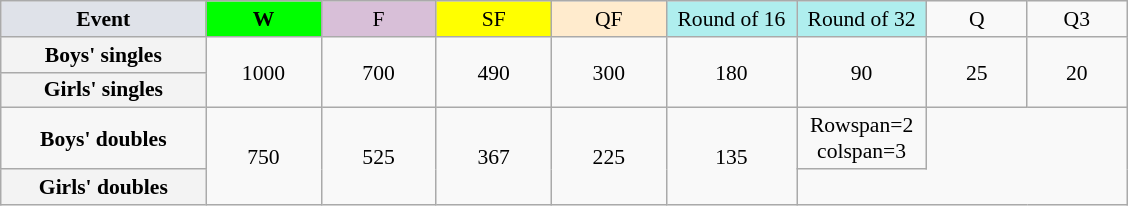<table class="wikitable nowrap" style="font-size:90%; text-align:center">
<tr>
<th style="width:130px; background:#dfe2e9;">Event</th>
<th style="width:70px; background:lime;">W</th>
<td style="width:70px; background:thistle;">F</td>
<td style="width:70px; background:#ff0;">SF</td>
<td style="width:70px; background:#ffebcd;">QF</td>
<td style="width:80px; background:#afeeee;">Round of 16</td>
<td style="width:80px; background:#afeeee;">Round of 32</td>
<td style="width:60px;">Q</td>
<td style="width:60px;">Q3</td>
</tr>
<tr>
<th style="background:#f3f3f3;">Boys' singles</th>
<td rowspan=2>1000</td>
<td rowspan=2>700</td>
<td rowspan=2>490</td>
<td rowspan=2>300</td>
<td rowspan=2>180</td>
<td rowspan=2>90</td>
<td rowspan=2>25</td>
<td rowspan=2>20</td>
</tr>
<tr>
<th style="background:#f3f3f3;">Girls' singles</th>
</tr>
<tr>
<th style="background:#f7f7f7;">Boys' doubles</th>
<td rowspan=2>750</td>
<td rowspan=2>525</td>
<td rowspan=2>367</td>
<td rowspan=2>225</td>
<td rowspan=2>135</td>
<td>Rowspan=2 colspan=3 </td>
</tr>
<tr>
<th style="background:#f3f3f3;">Girls' doubles</th>
</tr>
</table>
